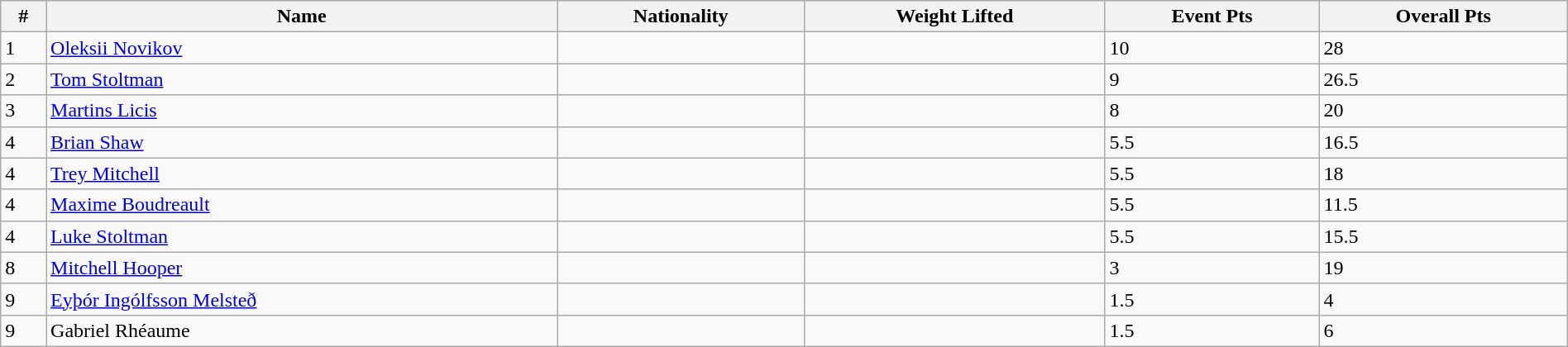<table class="wikitable sortable" style="display: inline-table;width: 100%;">
<tr>
<th>#</th>
<th>Name</th>
<th>Nationality</th>
<th>Weight Lifted</th>
<th>Event Pts</th>
<th>Overall Pts</th>
</tr>
<tr>
<td>1</td>
<td><a href='#'>Oleksii Novikov</a></td>
<td></td>
<td></td>
<td>10</td>
<td>28</td>
</tr>
<tr>
<td>2</td>
<td><a href='#'>Tom Stoltman</a></td>
<td></td>
<td></td>
<td>9</td>
<td>26.5</td>
</tr>
<tr>
<td>3</td>
<td><a href='#'>Martins Licis</a></td>
<td></td>
<td></td>
<td>8</td>
<td>20</td>
</tr>
<tr>
<td>4</td>
<td><a href='#'>Brian Shaw</a></td>
<td></td>
<td></td>
<td>5.5</td>
<td>16.5</td>
</tr>
<tr>
<td>4</td>
<td><a href='#'>Trey Mitchell</a></td>
<td></td>
<td></td>
<td>5.5</td>
<td>18</td>
</tr>
<tr>
<td>4</td>
<td><a href='#'>Maxime Boudreault</a></td>
<td></td>
<td></td>
<td>5.5</td>
<td>11.5</td>
</tr>
<tr>
<td>4</td>
<td><a href='#'>Luke Stoltman</a></td>
<td></td>
<td></td>
<td>5.5</td>
<td>15.5</td>
</tr>
<tr>
<td>8</td>
<td><a href='#'>Mitchell Hooper</a></td>
<td></td>
<td></td>
<td>3</td>
<td>19</td>
</tr>
<tr>
<td>9</td>
<td><a href='#'>Eyþór Ingólfsson Melsteð</a></td>
<td></td>
<td></td>
<td>1.5</td>
<td>4</td>
</tr>
<tr>
<td>9</td>
<td>Gabriel Rhéaume</td>
<td></td>
<td></td>
<td>1.5</td>
<td>6</td>
</tr>
</table>
